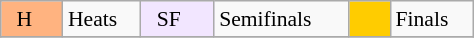<table class="wikitable" style="margin:0.5em auto; font-size:90%;position:relative;" width=25%;>
<tr>
<td bgcolor=#ffb380> H </td>
<td>Heats</td>
<td bgcolor=#f2e6ff> SF </td>
<td>Semifinals</td>
<td bgcolor=#ffcc00>  </td>
<td>Finals</td>
</tr>
<tr>
</tr>
</table>
